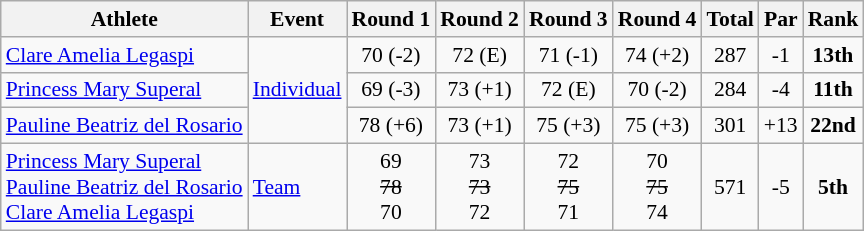<table class=wikitable style="font-size:90%">
<tr>
<th>Athlete</th>
<th>Event</th>
<th>Round 1</th>
<th>Round 2</th>
<th>Round 3</th>
<th>Round 4</th>
<th>Total</th>
<th>Par</th>
<th>Rank</th>
</tr>
<tr>
<td><a href='#'>Clare Amelia Legaspi</a></td>
<td rowspan=3><a href='#'>Individual</a></td>
<td align=center>70 (-2)</td>
<td align=center>72 (E)</td>
<td align=center>71 (-1)</td>
<td align=center>74 (+2)</td>
<td align=center>287</td>
<td align=center>-1</td>
<td align=center><strong>13th</strong></td>
</tr>
<tr>
<td><a href='#'>Princess Mary Superal</a></td>
<td align=center>69 (-3)</td>
<td align=center>73 (+1)</td>
<td align=center>72 (E)</td>
<td align=center>70 (-2)</td>
<td align=center>284</td>
<td align=center>-4</td>
<td align=center><strong>11th</strong></td>
</tr>
<tr>
<td><a href='#'>Pauline Beatriz del Rosario</a></td>
<td align=center>78 (+6)</td>
<td align=center>73 (+1)</td>
<td align=center>75 (+3)</td>
<td align=center>75 (+3)</td>
<td align=center>301</td>
<td align=center>+13</td>
<td align=center><strong>22nd</strong></td>
</tr>
<tr>
<td><a href='#'>Princess Mary Superal</a><br><a href='#'>Pauline Beatriz del Rosario</a><br><a href='#'>Clare Amelia Legaspi</a></td>
<td><a href='#'>Team</a></td>
<td align=center>69 <br> <s>78</s> <br> 70</td>
<td align=center>73 <br> <s>73</s> <br> 72</td>
<td align=center>72 <br> <s>75</s> <br> 71</td>
<td align=center>70 <br> <s>75</s> <br> 74</td>
<td align=center>571</td>
<td align=center>-5</td>
<td align=center><strong>5th</strong></td>
</tr>
</table>
